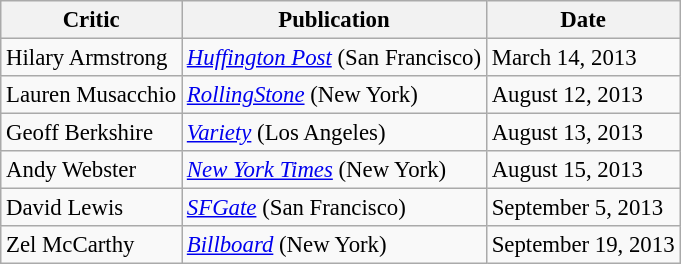<table class="wikitable" style="font-size: 95%;">
<tr>
<th>Critic</th>
<th>Publication</th>
<th>Date</th>
</tr>
<tr>
<td Hilary Armstrong>Hilary Armstrong</td>
<td><em><a href='#'>Huffington Post</a></em> (San Francisco)</td>
<td>March 14, 2013</td>
</tr>
<tr>
<td Lauren Musacchio>Lauren Musacchio</td>
<td><em><a href='#'>RollingStone</a></em> (New York)</td>
<td>August 12, 2013</td>
</tr>
<tr>
<td Geoff Berkshire>Geoff Berkshire</td>
<td><em><a href='#'>Variety</a></em> (Los Angeles)</td>
<td>August 13, 2013</td>
</tr>
<tr>
<td Andy Webster>Andy Webster</td>
<td><em><a href='#'>New York Times</a></em> (New York)</td>
<td>August 15, 2013</td>
</tr>
<tr>
<td David Lewis>David Lewis</td>
<td><em><a href='#'>SFGate</a></em> (San Francisco)</td>
<td>September 5, 2013</td>
</tr>
<tr>
<td Zel McCarthy>Zel McCarthy</td>
<td><em><a href='#'>Billboard</a></em> (New York)</td>
<td>September 19, 2013</td>
</tr>
</table>
